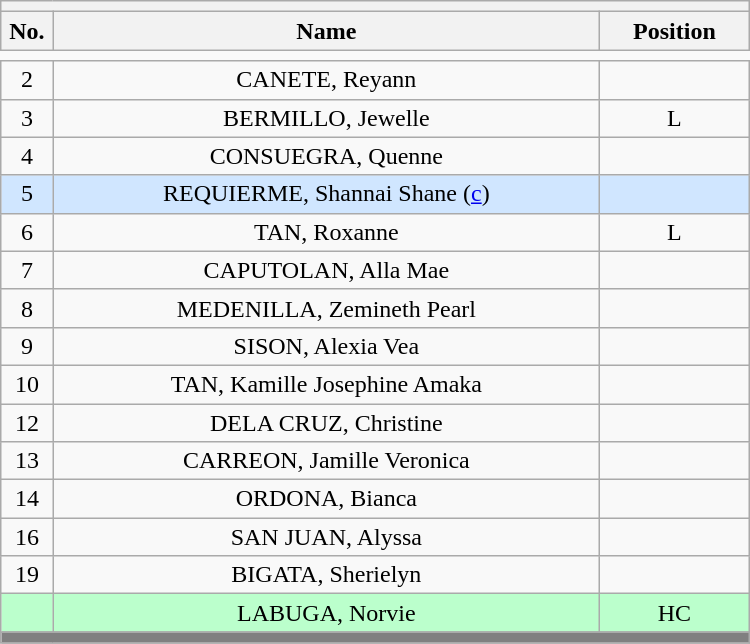<table class='wikitable mw-collapsible mw-collapsed' style="text-align: center; width: 500px; border: none">
<tr>
<th style='text-align: left;' colspan=3></th>
</tr>
<tr>
<th style='width: 7%;'>No.</th>
<th>Name</th>
<th style='width: 20%;'>Position</th>
</tr>
<tr>
<td style='border: none;'></td>
</tr>
<tr>
<td>2</td>
<td>CANETE, Reyann</td>
<td></td>
</tr>
<tr>
<td>3</td>
<td>BERMILLO, Jewelle</td>
<td>L</td>
</tr>
<tr>
<td>4</td>
<td>CONSUEGRA, Quenne</td>
<td></td>
</tr>
<tr bgcolor=#D0E6FF>
<td>5</td>
<td>REQUIERME, Shannai Shane (<a href='#'>c</a>)</td>
<td></td>
</tr>
<tr>
<td>6</td>
<td>TAN, Roxanne</td>
<td>L</td>
</tr>
<tr>
<td>7</td>
<td>CAPUTOLAN, Alla Mae</td>
<td></td>
</tr>
<tr>
<td>8</td>
<td>MEDENILLA, Zemineth Pearl</td>
<td></td>
</tr>
<tr>
<td>9</td>
<td>SISON, Alexia Vea</td>
<td></td>
</tr>
<tr>
<td>10</td>
<td>TAN, Kamille Josephine Amaka</td>
<td></td>
</tr>
<tr>
<td>12</td>
<td>DELA CRUZ, Christine</td>
<td></td>
</tr>
<tr>
<td>13</td>
<td>CARREON, Jamille Veronica</td>
<td></td>
</tr>
<tr>
<td>14</td>
<td>ORDONA, Bianca</td>
<td></td>
</tr>
<tr>
<td>16</td>
<td>SAN JUAN, Alyssa</td>
<td></td>
</tr>
<tr>
<td>19</td>
<td>BIGATA, Sherielyn</td>
<td></td>
</tr>
<tr bgcolor=#BBFFCC>
<td></td>
<td>LABUGA, Norvie</td>
<td>HC</td>
</tr>
<tr>
<th style='background: grey;' colspan=3></th>
</tr>
</table>
